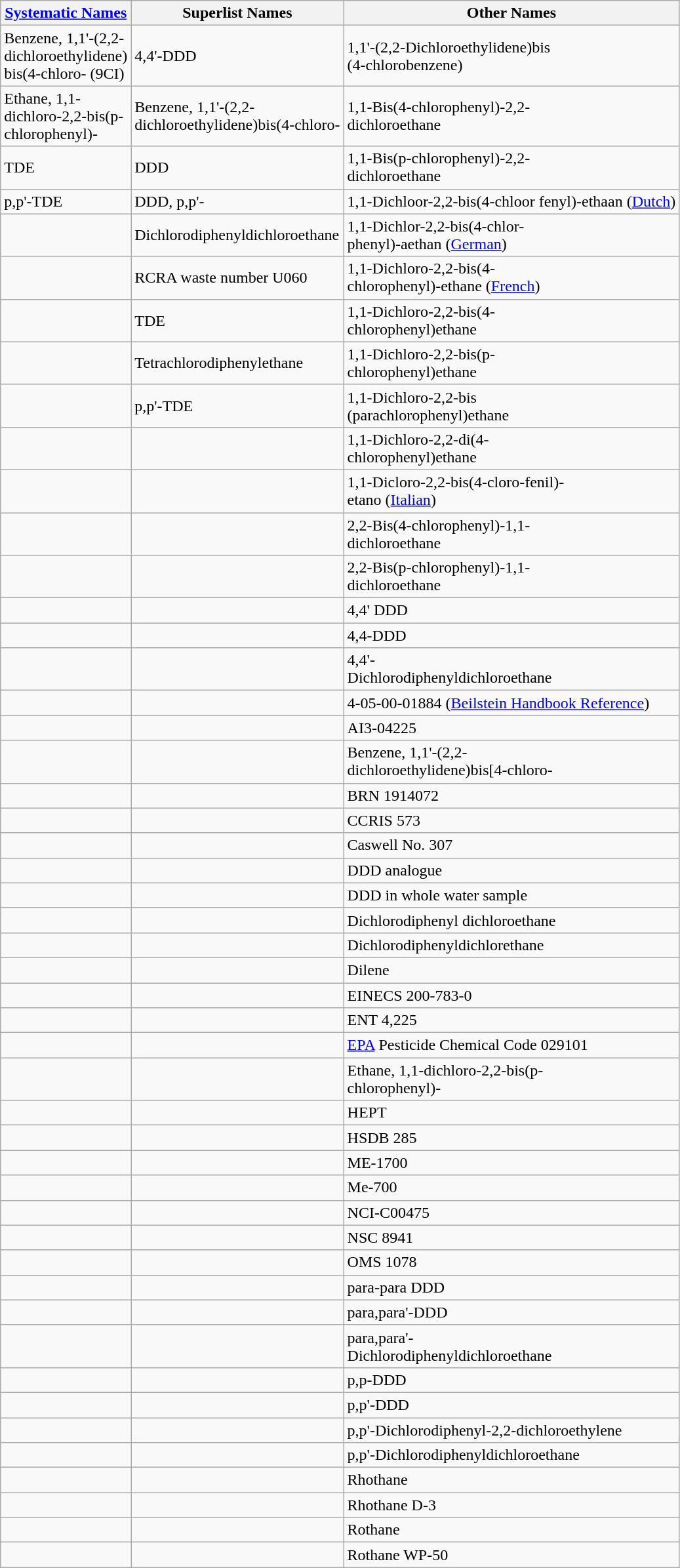<table class="wikitable">
<tr>
<th><a href='#'>Systematic Names</a></th>
<th>Superlist Names</th>
<th>Other Names</th>
</tr>
<tr>
<td>Benzene, 1,1'-(2,2-<br>dichloroethylidene)<br>bis(4-chloro- (9CI)</td>
<td>4,4'-DDD</td>
<td>1,1'-(2,2-Dichloroethylidene)bis<br>(4-chlorobenzene)</td>
</tr>
<tr>
<td>Ethane, 1,1-<br>dichloro-2,2-bis(p-<br>chlorophenyl)-</td>
<td>Benzene, 1,1'-(2,2-<br>dichloroethylidene)bis(4-chloro-</td>
<td>1,1-Bis(4-chlorophenyl)-2,2-<br>dichloroethane</td>
</tr>
<tr>
<td>TDE</td>
<td>DDD</td>
<td>1,1-Bis(p-chlorophenyl)-2,2-<br>dichloroethane</td>
</tr>
<tr>
<td>p,p'-TDE</td>
<td>DDD, p,p'-</td>
<td>1,1-Dichloor-2,2-bis(4-chloor fenyl)-ethaan (<a href='#'>Dutch</a>)</td>
</tr>
<tr>
<td></td>
<td>Dichlorodiphenyldichloroethane</td>
<td>1,1-Dichlor-2,2-bis(4-chlor-<br>phenyl)-aethan (<a href='#'>German</a>)</td>
</tr>
<tr>
<td></td>
<td>RCRA waste number U060</td>
<td>1,1-Dichloro-2,2-bis(4-<br>chlorophenyl)-ethane (<a href='#'>French</a>)</td>
</tr>
<tr>
<td></td>
<td>TDE</td>
<td>1,1-Dichloro-2,2-bis(4-<br>chlorophenyl)ethane</td>
</tr>
<tr>
<td></td>
<td>Tetrachlorodiphenylethane</td>
<td>1,1-Dichloro-2,2-bis(p-<br>chlorophenyl)ethane</td>
</tr>
<tr>
<td></td>
<td>p,p'-TDE</td>
<td>1,1-Dichloro-2,2-bis<br>(parachlorophenyl)ethane</td>
</tr>
<tr>
<td></td>
<td></td>
<td>1,1-Dichloro-2,2-di(4-<br>chlorophenyl)ethane</td>
</tr>
<tr>
<td></td>
<td></td>
<td>1,1-Dicloro-2,2-bis(4-cloro-fenil)-<br>etano (<a href='#'>Italian</a>)</td>
</tr>
<tr>
<td></td>
<td></td>
<td>2,2-Bis(4-chlorophenyl)-1,1-<br>dichloroethane</td>
</tr>
<tr>
<td></td>
<td></td>
<td>2,2-Bis(p-chlorophenyl)-1,1-<br>dichloroethane</td>
</tr>
<tr>
<td></td>
<td></td>
<td>4,4' DDD</td>
</tr>
<tr>
<td></td>
<td></td>
<td>4,4-DDD</td>
</tr>
<tr>
<td></td>
<td></td>
<td>4,4'-<br>Dichlorodiphenyldichloroethane</td>
</tr>
<tr>
<td></td>
<td></td>
<td>4-05-00-01884 (<a href='#'>Beilstein Handbook Reference</a>)</td>
</tr>
<tr>
<td></td>
<td></td>
<td>AI3-04225</td>
</tr>
<tr>
<td></td>
<td></td>
<td>Benzene, 1,1'-(2,2-<br>dichloroethylidene)bis[4-chloro-</td>
</tr>
<tr>
<td></td>
<td></td>
<td>BRN 1914072</td>
</tr>
<tr>
<td></td>
<td></td>
<td>CCRIS 573</td>
</tr>
<tr>
<td></td>
<td></td>
<td>Caswell No. 307</td>
</tr>
<tr>
<td></td>
<td></td>
<td>DDD analogue</td>
</tr>
<tr>
<td></td>
<td></td>
<td>DDD in whole water sample</td>
</tr>
<tr>
<td></td>
<td></td>
<td>Dichlorodiphenyl dichloroethane</td>
</tr>
<tr>
<td></td>
<td></td>
<td>Dichlorodiphenyldichlorethane</td>
</tr>
<tr>
<td></td>
<td></td>
<td>Dilene</td>
</tr>
<tr>
<td></td>
<td></td>
<td>EINECS 200-783-0</td>
</tr>
<tr>
<td></td>
<td></td>
<td>ENT 4,225</td>
</tr>
<tr>
<td></td>
<td></td>
<td><a href='#'>EPA</a> Pesticide Chemical Code 029101</td>
</tr>
<tr>
<td></td>
<td></td>
<td>Ethane, 1,1-dichloro-2,2-bis(p-<br>chlorophenyl)-</td>
</tr>
<tr>
<td></td>
<td></td>
<td>HEPT</td>
</tr>
<tr>
<td></td>
<td></td>
<td>HSDB 285</td>
</tr>
<tr>
<td></td>
<td></td>
<td>ME-1700</td>
</tr>
<tr>
<td></td>
<td></td>
<td>Me-700</td>
</tr>
<tr>
<td></td>
<td></td>
<td>NCI-C00475</td>
</tr>
<tr>
<td></td>
<td></td>
<td>NSC 8941</td>
</tr>
<tr>
<td></td>
<td></td>
<td>OMS 1078</td>
</tr>
<tr>
<td></td>
<td></td>
<td>para-para DDD</td>
</tr>
<tr>
<td></td>
<td></td>
<td>para,para'-DDD</td>
</tr>
<tr>
<td></td>
<td></td>
<td>para,para'-<br>Dichlorodiphenyldichloroethane</td>
</tr>
<tr>
<td></td>
<td></td>
<td>p,p-DDD</td>
</tr>
<tr>
<td></td>
<td></td>
<td>p,p'-DDD</td>
</tr>
<tr>
<td></td>
<td></td>
<td>p,p'-Dichlorodiphenyl-2,2-dichloroethylene</td>
</tr>
<tr>
<td></td>
<td></td>
<td>p,p'-Dichlorodiphenyldichloroethane</td>
</tr>
<tr>
<td></td>
<td></td>
<td>Rhothane</td>
</tr>
<tr>
<td></td>
<td></td>
<td>Rhothane D-3</td>
</tr>
<tr>
<td></td>
<td></td>
<td>Rothane</td>
</tr>
<tr>
<td></td>
<td></td>
<td>Rothane WP-50</td>
</tr>
</table>
